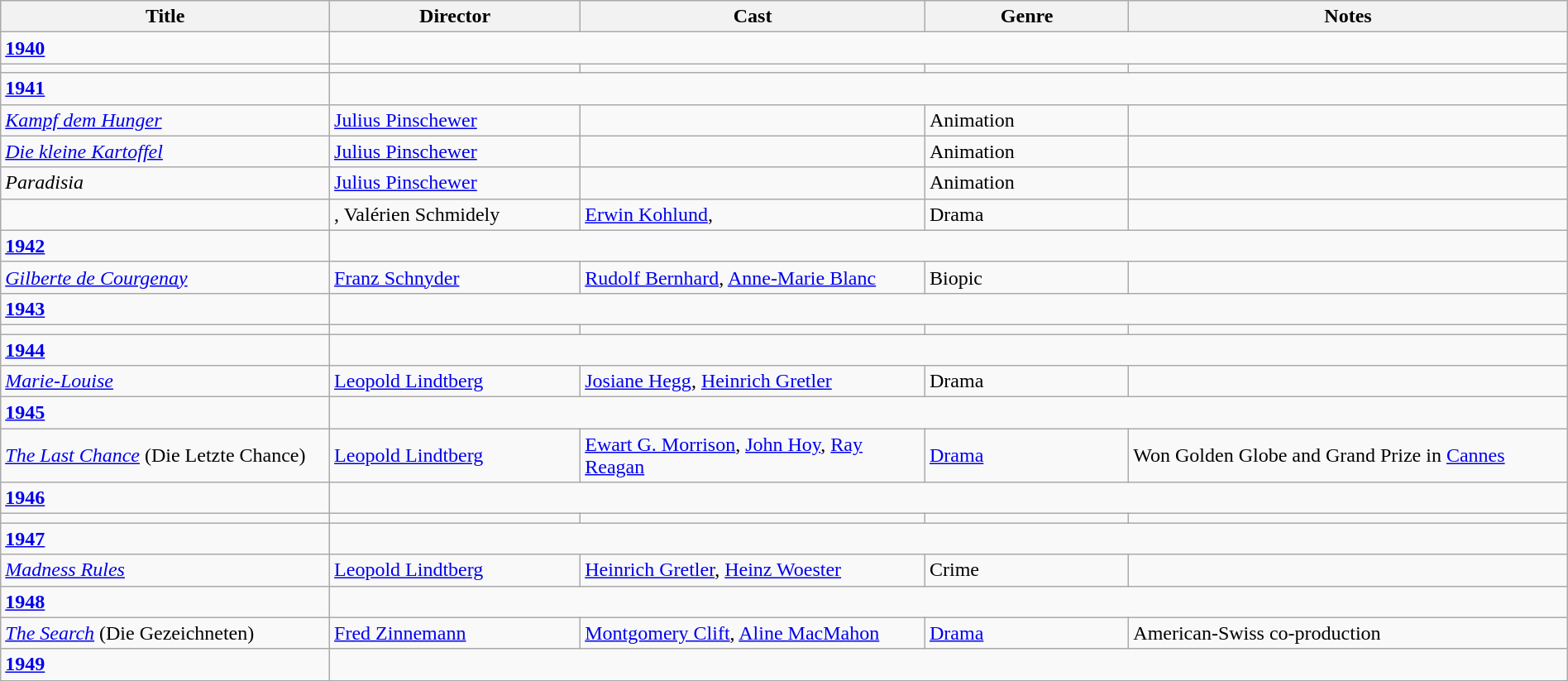<table class="wikitable" style="width:100%;">
<tr>
<th style="width:21%;">Title</th>
<th style="width:16%;">Director</th>
<th style="width:22%;">Cast</th>
<th style="width:13%;">Genre</th>
<th style="width:28%;">Notes</th>
</tr>
<tr>
<td><strong><a href='#'>1940</a></strong></td>
</tr>
<tr>
<td></td>
<td></td>
<td></td>
<td></td>
<td></td>
</tr>
<tr>
<td><strong><a href='#'>1941</a></strong></td>
</tr>
<tr>
<td><em><a href='#'>Kampf dem Hunger</a> </em></td>
<td><a href='#'>Julius Pinschewer</a></td>
<td></td>
<td>Animation</td>
<td></td>
</tr>
<tr>
<td><em><a href='#'>Die kleine Kartoffel</a> </em></td>
<td><a href='#'>Julius Pinschewer</a></td>
<td></td>
<td>Animation</td>
<td></td>
</tr>
<tr>
<td><em>Paradisia </em></td>
<td><a href='#'>Julius Pinschewer</a></td>
<td></td>
<td>Animation</td>
<td></td>
</tr>
<tr>
<td><em></em></td>
<td>, Valérien Schmidely</td>
<td><a href='#'>Erwin Kohlund</a>, </td>
<td>Drama</td>
<td></td>
</tr>
<tr>
<td><strong><a href='#'>1942</a></strong></td>
</tr>
<tr>
<td><em><a href='#'>Gilberte de Courgenay</a></em></td>
<td><a href='#'>Franz Schnyder</a></td>
<td><a href='#'>Rudolf Bernhard</a>, <a href='#'>Anne-Marie Blanc</a></td>
<td>Biopic</td>
<td></td>
</tr>
<tr>
<td><strong><a href='#'>1943</a></strong></td>
</tr>
<tr>
<td></td>
<td></td>
<td></td>
<td></td>
<td></td>
</tr>
<tr>
<td><strong><a href='#'>1944</a></strong></td>
</tr>
<tr>
<td><em><a href='#'>Marie-Louise</a></em></td>
<td><a href='#'>Leopold Lindtberg</a></td>
<td><a href='#'>Josiane Hegg</a>, <a href='#'>Heinrich Gretler</a></td>
<td>Drama</td>
<td></td>
</tr>
<tr>
<td><strong><a href='#'>1945</a></strong></td>
</tr>
<tr>
<td><em><a href='#'>The Last Chance</a></em> (Die Letzte Chance)</td>
<td><a href='#'>Leopold Lindtberg</a></td>
<td><a href='#'>Ewart G. Morrison</a>, <a href='#'>John Hoy</a>, <a href='#'>Ray Reagan</a></td>
<td><a href='#'>Drama</a></td>
<td>Won Golden Globe and Grand Prize in <a href='#'>Cannes</a></td>
</tr>
<tr>
<td><strong><a href='#'>1946</a></strong></td>
</tr>
<tr>
<td></td>
<td></td>
<td></td>
<td></td>
<td></td>
</tr>
<tr>
<td><strong><a href='#'>1947</a></strong></td>
</tr>
<tr>
<td><em><a href='#'>Madness Rules</a></em></td>
<td><a href='#'>Leopold Lindtberg</a></td>
<td><a href='#'>Heinrich Gretler</a>, <a href='#'>Heinz Woester</a></td>
<td>Crime</td>
<td></td>
</tr>
<tr>
<td><strong><a href='#'>1948</a></strong></td>
</tr>
<tr>
<td><em><a href='#'>The Search</a></em> (Die Gezeichneten)</td>
<td><a href='#'>Fred Zinnemann</a></td>
<td><a href='#'>Montgomery Clift</a>, <a href='#'>Aline MacMahon</a></td>
<td><a href='#'>Drama</a></td>
<td>American-Swiss co-production</td>
</tr>
<tr>
<td><strong><a href='#'>1949</a></strong></td>
</tr>
</table>
